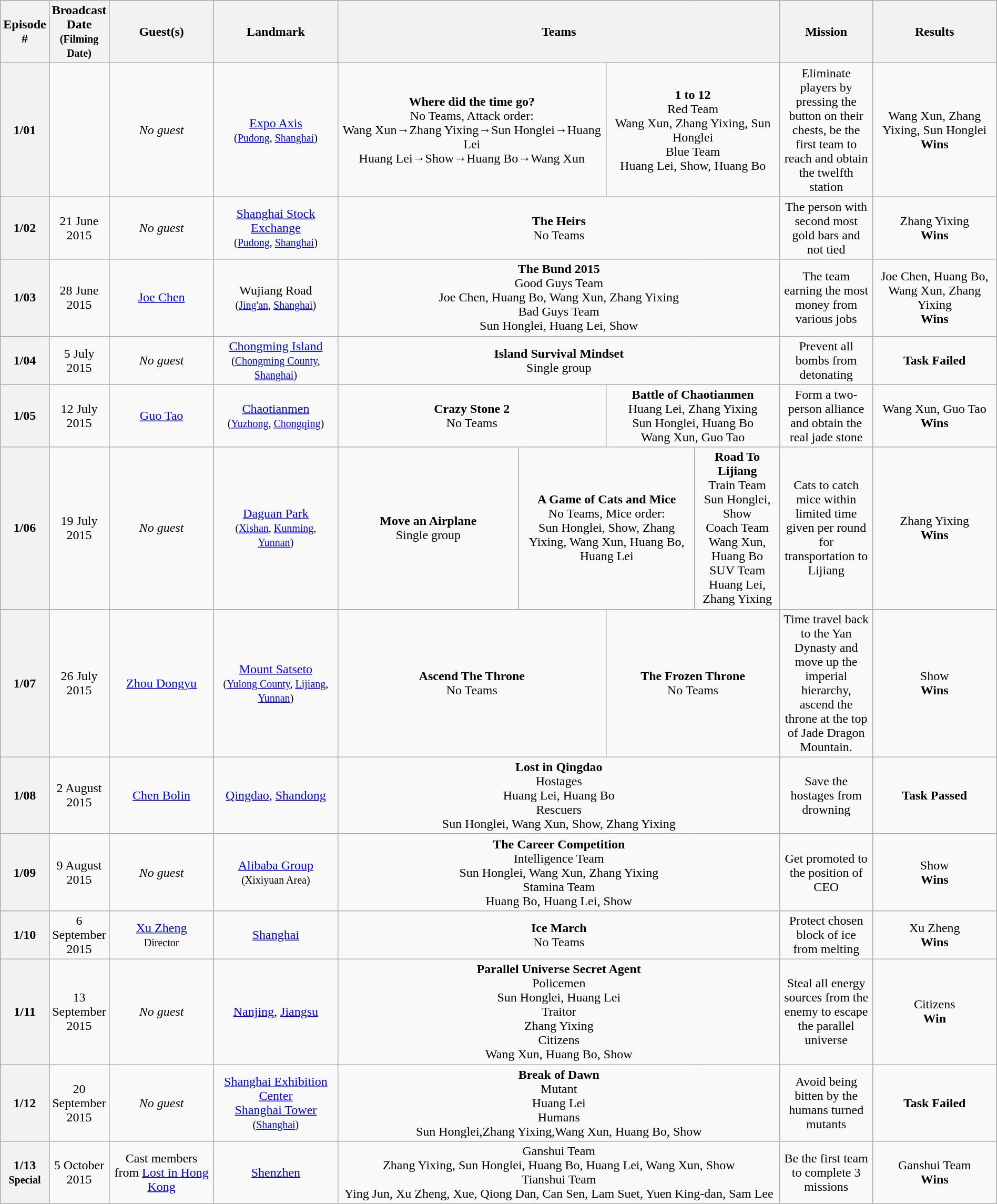<table class="wikitable" style="text-align:center;width:100%">
<tr>
<th style="width:40px;">Episode #</th>
<th style="width:60px;">Broadcast Date <br><small>(Filming Date)</small></th>
<th style="width:125px;">Guest(s)</th>
<th style="width:150px;">Landmark</th>
<th colspan="4">Teams</th>
<th style="width:110px;">Mission</th>
<th style="width:150px;">Results</th>
</tr>
<tr>
<th>1/01</th>
<td></td>
<td><em>No guest</em></td>
<td><a href='#'>Expo Axis</a><br><small>(<a href='#'>Pudong</a>, <a href='#'>Shanghai</a>)</small></td>
<td colspan="2"><strong>Where did the time go?</strong><br>No Teams, Attack order:<br>Wang Xun→Zhang Yixing→Sun Honglei→Huang Lei<br>Huang Lei→Show→Huang Bo→Wang Xun</td>
<td colspan="2"><strong>1 to 12</strong><br><span>Red Team</span><br>Wang Xun, Zhang Yixing, Sun Honglei<br><span>Blue Team</span><br>Huang Lei, Show, Huang Bo</td>
<td>Eliminate players by pressing the button on their chests, be the first team to reach and obtain the twelfth station</td>
<td>Wang Xun, Zhang Yixing, Sun Honglei<br><span> <strong>Wins</strong></span></td>
</tr>
<tr>
<th>1/02</th>
<td>21 June 2015<br></td>
<td><em>No guest</em></td>
<td><a href='#'>Shanghai Stock Exchange</a><br><small>(<a href='#'>Pudong</a>, <a href='#'>Shanghai</a>)</small></td>
<td colspan="4"><strong>The Heirs</strong><br>No Teams</td>
<td>The person with second most gold bars and not tied</td>
<td>Zhang Yixing<br><span><strong>Wins</strong></span></td>
</tr>
<tr>
<th>1/03</th>
<td>28 June 2015<br></td>
<td><a href='#'>Joe Chen</a></td>
<td>Wujiang Road<br><small>(<a href='#'>Jing'an</a>, <a href='#'>Shanghai</a>)</small></td>
<td colspan="4"><strong>The Bund 2015</strong><br><span>Good Guys Team</span><br>Joe Chen, Huang Bo, Wang Xun, Zhang Yixing<br><span>Bad Guys Team</span><br>Sun Honglei, Huang Lei, Show</td>
<td>The team earning the most money from various jobs</td>
<td>Joe Chen, Huang Bo, Wang Xun, Zhang Yixing<br><span> <strong>Wins</strong></span></td>
</tr>
<tr>
<th>1/04</th>
<td>5 July 2015<br></td>
<td><em>No guest</em></td>
<td><a href='#'>Chongming Island</a><br><small>(<a href='#'>Chongming County</a>, <a href='#'>Shanghai</a>)</small></td>
<td colspan="4"><strong>Island Survival Mindset</strong><br>Single group</td>
<td>Prevent all bombs from detonating</td>
<td><span><strong>Task Failed</strong></span></td>
</tr>
<tr>
<th>1/05<br></th>
<td>12 July 2015<br></td>
<td><a href='#'>Guo Tao</a></td>
<td><a href='#'>Chaotianmen</a><br><small>(<a href='#'>Yuzhong</a>, <a href='#'>Chongqing</a>)</small></td>
<td colspan="2"><strong>Crazy Stone 2</strong><br>No Teams</td>
<td colspan="2"><strong>Battle of Chaotianmen</strong><br><span>Huang Lei, Zhang Yixing</span><br><span>Sun Honglei, Huang Bo</span><br><span>Wang Xun, Guo Tao</span></td>
<td>Form a two-person alliance and obtain the real jade stone</td>
<td>Wang Xun, Guo Tao<br><span> <strong>Wins</strong></span></td>
</tr>
<tr>
<th>1/06</th>
<td>19 July 2015<br></td>
<td><em>No guest</em></td>
<td><a href='#'>Daguan Park</a><br><small>(<a href='#'>Xishan</a>, <a href='#'>Kunming</a>, <a href='#'>Yunnan</a>)</small></td>
<td><strong>Move an Airplane</strong><br>Single group</td>
<td colspan="2"><strong>A Game of Cats and Mice</strong><br>No Teams, Mice order:<br>Sun Honglei, Show, Zhang Yixing, Wang Xun, Huang Bo, Huang Lei</td>
<td><strong>Road To Lijiang</strong><br><span>Train Team</span><br>Sun Honglei, Show<br><span>Coach Team</span><br>Wang Xun, Huang Bo<br><span>SUV Team</span><br>Huang Lei, Zhang Yixing</td>
<td>Cats to catch mice within limited time given per round for transportation to Lijiang</td>
<td>Zhang Yixing<br><span> <strong>Wins</strong></span></td>
</tr>
<tr>
<th>1/07</th>
<td>26 July 2015<br></td>
<td><a href='#'>Zhou Dongyu</a></td>
<td><a href='#'>Mount Satseto</a><br><small>(<a href='#'>Yulong County</a>, <a href='#'>Lijiang</a>, <a href='#'>Yunnan</a>)</small></td>
<td colspan="2"><strong>Ascend The Throne</strong><br>No Teams</td>
<td colspan="2"><strong>The Frozen Throne</strong><br>No Teams</td>
<td>Time travel back to the Yan Dynasty and move up the imperial hierarchy, ascend the throne at the top of Jade Dragon Mountain.</td>
<td>Show<br><span> <strong>Wins</strong></span></td>
</tr>
<tr>
<th>1/08</th>
<td>2 August 2015<br></td>
<td><a href='#'>Chen Bolin</a></td>
<td><a href='#'>Qingdao</a>, <a href='#'>Shandong</a></td>
<td colspan="4"><strong>Lost in Qingdao</strong><br><span>Hostages</span><br>Huang Lei, Huang Bo<br><span>Rescuers</span><br>Sun Honglei, Wang Xun, Show, Zhang Yixing</td>
<td>Save the hostages from drowning</td>
<td><span> <strong>Task Passed</strong></span></td>
</tr>
<tr>
<th>1/09</th>
<td>9 August 2015<br></td>
<td><em>No guest</em></td>
<td><a href='#'>Alibaba Group</a><br><small>(Xixiyuan Area)</small></td>
<td colspan="4"><strong>The Career Competition</strong><br><span>Intelligence Team</span><br>Sun Honglei, Wang Xun, Zhang Yixing<br><span>Stamina Team</span><br>Huang Bo, Huang Lei, Show</td>
<td>Get promoted to the position of CEO</td>
<td>Show<br><span> <strong>Wins</strong></span></td>
</tr>
<tr>
<th>1/10</th>
<td>6 September 2015<br></td>
<td><a href='#'>Xu Zheng</a><br><small>Director</small></td>
<td><a href='#'>Shanghai</a></td>
<td colspan="4"><strong>Ice March</strong><br>No Teams</td>
<td>Protect chosen block of ice from melting</td>
<td>Xu Zheng<br><span> <strong>Wins</strong></span></td>
</tr>
<tr>
<th>1/11</th>
<td>13 September 2015<br></td>
<td><em>No guest</em></td>
<td><a href='#'>Nanjing</a>, <a href='#'>Jiangsu</a></td>
<td colspan="4"><strong>Parallel Universe Secret Agent</strong><br><span>Policemen</span><br>Sun Honglei, Huang Lei<br><span>Traitor</span><br>Zhang Yixing<br><span>Citizens</span><br>Wang Xun, Huang Bo, Show</td>
<td>Steal all energy sources from the enemy to escape the parallel universe</td>
<td>Citizens<br><span><strong>Win</strong></span></td>
</tr>
<tr>
<th>1/12</th>
<td>20 September 2015<br></td>
<td><em>No guest</em></td>
<td><a href='#'>Shanghai Exhibition Center</a><br><a href='#'>Shanghai Tower</a><br><small>(<a href='#'>Shanghai</a>)</small></td>
<td colspan="4"><strong>Break of Dawn</strong><br><span>Mutant</span><br>Huang Lei<br><span>Humans</span><br>Sun Honglei,Zhang Yixing,Wang Xun, Huang Bo, Show</td>
<td>Avoid being bitten by the humans turned mutants</td>
<td><span><strong>Task Failed</strong></span></td>
</tr>
<tr>
<th>1/13<br><small>Special</small></th>
<td>5 October 2015<br></td>
<td>Cast members from <a href='#'>Lost in Hong Kong</a></td>
<td><a href='#'>Shenzhen</a></td>
<td colspan="4"><span>Ganshui Team</span><br>Zhang Yixing, Sun Honglei, Huang Bo, Huang Lei, Wang Xun, Show<br><span>Tianshui Team</span><br>Ying Jun, Xu Zheng, Xue, Qiong Dan, Can Sen, Lam Suet, Yuen King-dan, Sam Lee</td>
<td>Be the first team to complete 3 missions</td>
<td>Ganshui Team<br><span> <strong>Wins</strong></span></td>
</tr>
</table>
